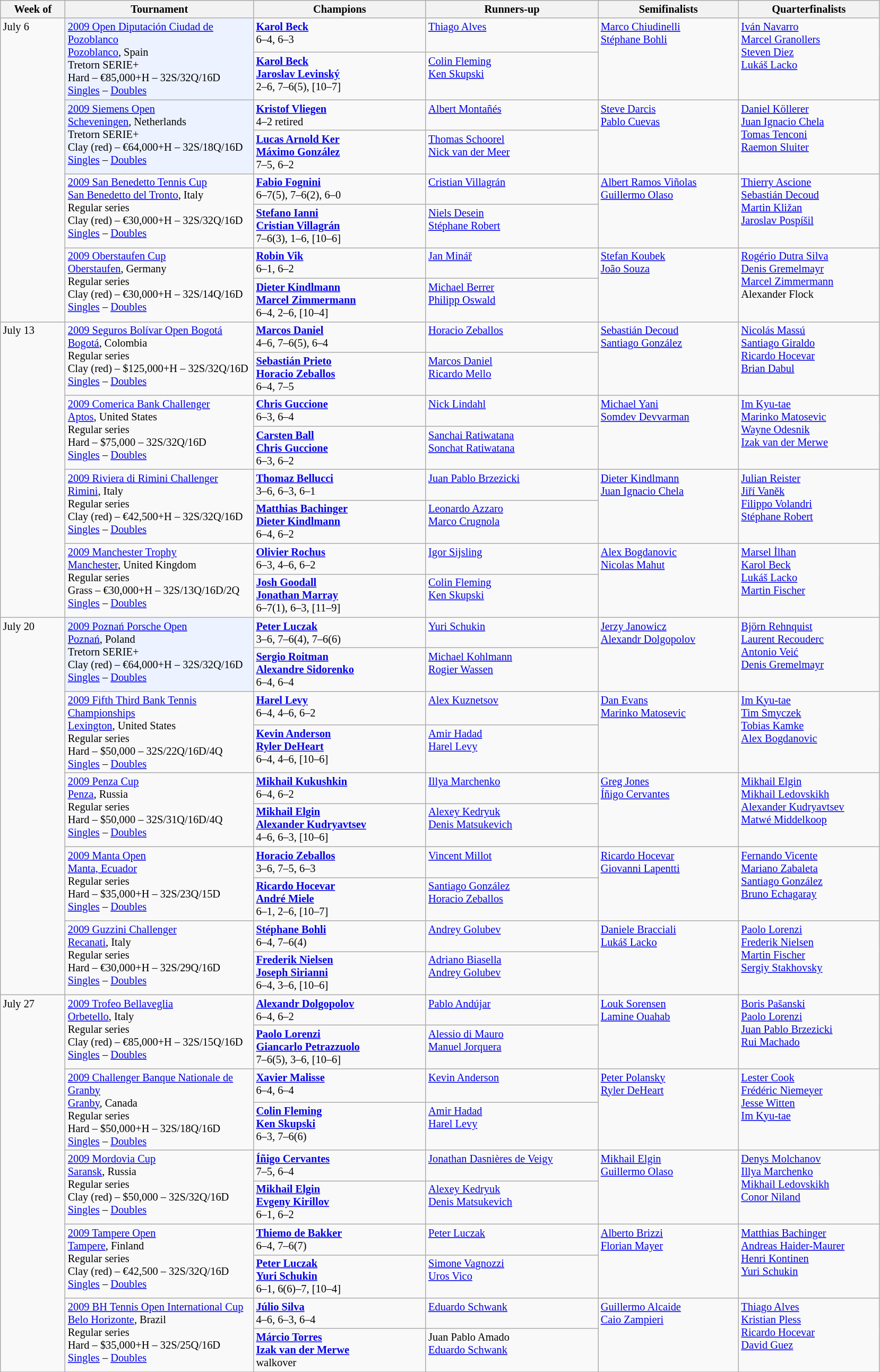<table class="wikitable" style="font-size:85%;">
<tr>
<th width="75">Week of</th>
<th width="230">Tournament</th>
<th width="210">Champions</th>
<th width="210">Runners-up</th>
<th width="170">Semifinalists</th>
<th width="170">Quarterfinalists</th>
</tr>
<tr valign=top>
<td rowspan=8>July 6</td>
<td bgcolor="#ECF2FF" rowspan=2><a href='#'>2009 Open Diputación Ciudad de Pozoblanco</a><br> <a href='#'>Pozoblanco</a>, Spain<br>Tretorn SERIE+<br>Hard – €85,000+H – 32S/32Q/16D<br><a href='#'>Singles</a> – <a href='#'>Doubles</a></td>
<td> <strong><a href='#'>Karol Beck</a></strong><br>6–4, 6–3</td>
<td> <a href='#'>Thiago Alves</a></td>
<td rowspan=2> <a href='#'>Marco Chiudinelli</a><br> <a href='#'>Stéphane Bohli</a></td>
<td rowspan=2> <a href='#'>Iván Navarro</a><br> <a href='#'>Marcel Granollers</a><br> <a href='#'>Steven Diez</a><br> <a href='#'>Lukáš Lacko</a></td>
</tr>
<tr valign=top>
<td> <strong><a href='#'>Karol Beck</a></strong><br> <strong><a href='#'>Jaroslav Levinský</a></strong><br>2–6, 7–6(5), [10–7]</td>
<td> <a href='#'>Colin Fleming</a><br> <a href='#'>Ken Skupski</a></td>
</tr>
<tr valign=top>
<td bgcolor="#ECF2FF" rowspan=2><a href='#'>2009 Siemens Open</a><br> <a href='#'>Scheveningen</a>, Netherlands<br>Tretorn SERIE+<br>Clay (red) – €64,000+H – 32S/18Q/16D<br><a href='#'>Singles</a> – <a href='#'>Doubles</a></td>
<td> <strong><a href='#'>Kristof Vliegen</a></strong><br>4–2 retired</td>
<td> <a href='#'>Albert Montañés</a></td>
<td rowspan=2> <a href='#'>Steve Darcis</a><br> <a href='#'>Pablo Cuevas</a></td>
<td rowspan=2> <a href='#'>Daniel Köllerer</a><br> <a href='#'>Juan Ignacio Chela</a><br>  <a href='#'>Tomas Tenconi</a><br>  <a href='#'>Raemon Sluiter</a></td>
</tr>
<tr valign=top>
<td> <strong><a href='#'>Lucas Arnold Ker</a></strong><br> <strong><a href='#'>Máximo González</a></strong><br>7–5, 6–2</td>
<td> <a href='#'>Thomas Schoorel</a><br> <a href='#'>Nick van der Meer</a></td>
</tr>
<tr valign=top>
<td rowspan=2><a href='#'>2009 San Benedetto Tennis Cup</a><br> <a href='#'>San Benedetto del Tronto</a>, Italy<br>Regular series<br>Clay (red) – €30,000+H – 32S/32Q/16D<br><a href='#'>Singles</a> – <a href='#'>Doubles</a></td>
<td> <strong><a href='#'>Fabio Fognini</a></strong><br>6–7(5), 7–6(2), 6–0</td>
<td> <a href='#'>Cristian Villagrán</a></td>
<td rowspan=2> <a href='#'>Albert Ramos Viñolas</a><br> <a href='#'>Guillermo Olaso</a></td>
<td rowspan=2> <a href='#'>Thierry Ascione</a><br> <a href='#'>Sebastián Decoud</a><br> <a href='#'>Martin Kližan</a><br> <a href='#'>Jaroslav Pospíšil</a></td>
</tr>
<tr valign=top>
<td> <strong><a href='#'>Stefano Ianni</a></strong><br> <strong><a href='#'>Cristian Villagrán</a></strong><br>7–6(3), 1–6, [10–6]</td>
<td> <a href='#'>Niels Desein</a><br> <a href='#'>Stéphane Robert</a></td>
</tr>
<tr valign=top>
<td rowspan=2><a href='#'>2009 Oberstaufen Cup</a><br> <a href='#'>Oberstaufen</a>, Germany<br>Regular series<br>Clay (red) – €30,000+H – 32S/14Q/16D<br><a href='#'>Singles</a> – <a href='#'>Doubles</a></td>
<td> <strong><a href='#'>Robin Vik</a></strong><br>6–1, 6–2</td>
<td> <a href='#'>Jan Minář</a></td>
<td rowspan=2> <a href='#'>Stefan Koubek</a><br> <a href='#'>João Souza</a></td>
<td rowspan=2> <a href='#'>Rogério Dutra Silva</a><br> <a href='#'>Denis Gremelmayr</a><br> <a href='#'>Marcel Zimmermann</a><br> Alexander Flock</td>
</tr>
<tr valign=top>
<td> <strong><a href='#'>Dieter Kindlmann</a></strong><br> <strong><a href='#'>Marcel Zimmermann</a></strong><br>6–4, 2–6, [10–4]</td>
<td> <a href='#'>Michael Berrer</a><br> <a href='#'>Philipp Oswald</a></td>
</tr>
<tr valign=top>
<td rowspan=8>July 13</td>
<td rowspan=2><a href='#'>2009 Seguros Bolívar Open Bogotá</a><br> <a href='#'>Bogotá</a>, Colombia<br>Regular series<br>Clay (red) – $125,000+H – 32S/32Q/16D<br><a href='#'>Singles</a> – <a href='#'>Doubles</a></td>
<td> <strong><a href='#'>Marcos Daniel</a></strong><br>4–6, 7–6(5), 6–4</td>
<td> <a href='#'>Horacio Zeballos</a></td>
<td rowspan=2> <a href='#'>Sebastián Decoud</a><br> <a href='#'>Santiago González</a></td>
<td rowspan=2> <a href='#'>Nicolás Massú</a><br> <a href='#'>Santiago Giraldo</a><br> <a href='#'>Ricardo Hocevar</a><br> <a href='#'>Brian Dabul</a></td>
</tr>
<tr valign=top>
<td> <strong><a href='#'>Sebastián Prieto</a></strong><br> <strong><a href='#'>Horacio Zeballos</a></strong><br>6–4, 7–5</td>
<td> <a href='#'>Marcos Daniel</a><br> <a href='#'>Ricardo Mello</a></td>
</tr>
<tr valign=top>
<td rowspan=2><a href='#'>2009 Comerica Bank Challenger</a><br> <a href='#'>Aptos</a>, United States<br>Regular series<br>Hard – $75,000 – 32S/32Q/16D<br><a href='#'>Singles</a> – <a href='#'>Doubles</a></td>
<td> <strong><a href='#'>Chris Guccione</a></strong><br>6–3, 6–4</td>
<td> <a href='#'>Nick Lindahl</a></td>
<td rowspan=2> <a href='#'>Michael Yani</a><br> <a href='#'>Somdev Devvarman</a></td>
<td rowspan=2> <a href='#'>Im Kyu-tae</a><br> <a href='#'>Marinko Matosevic</a><br> <a href='#'>Wayne Odesnik</a><br> <a href='#'>Izak van der Merwe</a></td>
</tr>
<tr valign=top>
<td> <strong><a href='#'>Carsten Ball</a></strong><br> <strong><a href='#'>Chris Guccione</a></strong><br>6–3, 6–2</td>
<td> <a href='#'>Sanchai Ratiwatana</a><br> <a href='#'>Sonchat Ratiwatana</a></td>
</tr>
<tr valign=top>
<td rowspan=2><a href='#'>2009 Riviera di Rimini Challenger</a><br> <a href='#'>Rimini</a>, Italy<br>Regular series<br>Clay (red) – €42,500+H – 32S/32Q/16D<br><a href='#'>Singles</a> – <a href='#'>Doubles</a></td>
<td> <strong><a href='#'>Thomaz Bellucci</a></strong><br>3–6, 6–3, 6–1</td>
<td> <a href='#'>Juan Pablo Brzezicki</a></td>
<td rowspan=2> <a href='#'>Dieter Kindlmann</a><br> <a href='#'>Juan Ignacio Chela</a></td>
<td rowspan=2> <a href='#'>Julian Reister</a><br> <a href='#'>Jiří Vaněk</a><br> <a href='#'>Filippo Volandri</a><br> <a href='#'>Stéphane Robert</a></td>
</tr>
<tr valign=top>
<td> <strong><a href='#'>Matthias Bachinger</a></strong><br> <strong><a href='#'>Dieter Kindlmann</a></strong><br>6–4, 6–2</td>
<td> <a href='#'>Leonardo Azzaro</a><br> <a href='#'>Marco Crugnola</a></td>
</tr>
<tr valign=top>
<td rowspan=2><a href='#'>2009 Manchester Trophy</a><br> <a href='#'>Manchester</a>, United Kingdom<br>Regular series<br>Grass – €30,000+H – 32S/13Q/16D/2Q<br><a href='#'>Singles</a> – <a href='#'>Doubles</a></td>
<td> <strong><a href='#'>Olivier Rochus</a></strong><br>6–3, 4–6, 6–2</td>
<td> <a href='#'>Igor Sijsling</a></td>
<td rowspan=2> <a href='#'>Alex Bogdanovic</a><br> <a href='#'>Nicolas Mahut</a></td>
<td rowspan=2> <a href='#'>Marsel İlhan</a><br> <a href='#'>Karol Beck</a><br> <a href='#'>Lukáš Lacko</a><br> <a href='#'>Martin Fischer</a></td>
</tr>
<tr valign=top>
<td> <strong><a href='#'>Josh Goodall</a></strong><br> <strong><a href='#'>Jonathan Marray</a></strong><br>6–7(1), 6–3, [11–9]</td>
<td> <a href='#'>Colin Fleming</a><br> <a href='#'>Ken Skupski</a></td>
</tr>
<tr valign=top>
<td rowspan=10>July 20</td>
<td bgcolor="#ECF2FF" rowspan=2><a href='#'>2009 Poznań Porsche Open</a><br> <a href='#'>Poznań</a>, Poland<br>Tretorn SERIE+<br>Clay (red) – €64,000+H – 32S/32Q/16D <br><a href='#'>Singles</a> – <a href='#'>Doubles</a></td>
<td> <strong><a href='#'>Peter Luczak</a></strong><br>3–6, 7–6(4), 7–6(6)</td>
<td> <a href='#'>Yuri Schukin</a></td>
<td rowspan=2> <a href='#'>Jerzy Janowicz</a><br> <a href='#'>Alexandr Dolgopolov</a></td>
<td rowspan=2> <a href='#'>Björn Rehnquist</a><br> <a href='#'>Laurent Recouderc</a><br> <a href='#'>Antonio Veić</a><br> <a href='#'>Denis Gremelmayr</a></td>
</tr>
<tr valign=top>
<td> <strong><a href='#'>Sergio Roitman</a></strong><br> <strong><a href='#'>Alexandre Sidorenko</a></strong><br>6–4, 6–4</td>
<td> <a href='#'>Michael Kohlmann</a><br> <a href='#'>Rogier Wassen</a></td>
</tr>
<tr valign=top>
<td rowspan=2><a href='#'>2009 Fifth Third Bank Tennis Championships</a><br> <a href='#'>Lexington</a>, United States<br>Regular series<br>Hard – $50,000 – 32S/22Q/16D/4Q<br><a href='#'>Singles</a> – <a href='#'>Doubles</a></td>
<td> <strong><a href='#'>Harel Levy</a></strong><br>6–4, 4–6, 6–2</td>
<td> <a href='#'>Alex Kuznetsov</a></td>
<td rowspan=2> <a href='#'>Dan Evans</a><br> <a href='#'>Marinko Matosevic</a></td>
<td rowspan=2> <a href='#'>Im Kyu-tae</a><br> <a href='#'>Tim Smyczek</a><br> <a href='#'>Tobias Kamke</a><br> <a href='#'>Alex Bogdanovic</a></td>
</tr>
<tr valign=top>
<td> <strong><a href='#'>Kevin Anderson</a></strong><br> <strong><a href='#'>Ryler DeHeart</a></strong><br>6–4, 4–6, [10–6]</td>
<td> <a href='#'>Amir Hadad</a><br> <a href='#'>Harel Levy</a></td>
</tr>
<tr valign=top>
<td rowspan=2><a href='#'>2009 Penza Cup</a><br> <a href='#'>Penza</a>, Russia<br>Regular series<br>Hard – $50,000 – 32S/31Q/16D/4Q<br><a href='#'>Singles</a> – <a href='#'>Doubles</a></td>
<td> <strong><a href='#'>Mikhail Kukushkin</a></strong><br>6–4, 6–2</td>
<td> <a href='#'>Illya Marchenko</a></td>
<td rowspan=2> <a href='#'>Greg Jones</a><br> <a href='#'>Íñigo Cervantes</a></td>
<td rowspan=2> <a href='#'>Mikhail Elgin</a><br> <a href='#'>Mikhail Ledovskikh</a><br> <a href='#'>Alexander Kudryavtsev</a><br> <a href='#'>Matwé Middelkoop</a></td>
</tr>
<tr valign=top>
<td> <strong><a href='#'>Mikhail Elgin</a></strong><br> <strong><a href='#'>Alexander Kudryavtsev</a></strong><br>4–6, 6–3, [10–6]</td>
<td> <a href='#'>Alexey Kedryuk</a><br> <a href='#'>Denis Matsukevich</a></td>
</tr>
<tr valign=top>
<td rowspan=2><a href='#'>2009 Manta Open</a><br> <a href='#'>Manta, Ecuador</a><br>Regular series<br>Hard – $35,000+H – 32S/23Q/15D<br><a href='#'>Singles</a> – <a href='#'>Doubles</a></td>
<td> <strong><a href='#'>Horacio Zeballos</a></strong><br>3–6, 7–5, 6–3</td>
<td> <a href='#'>Vincent Millot</a></td>
<td rowspan=2> <a href='#'>Ricardo Hocevar</a><br> <a href='#'>Giovanni Lapentti</a></td>
<td rowspan=2> <a href='#'>Fernando Vicente</a><br> <a href='#'>Mariano Zabaleta</a><br> <a href='#'>Santiago González</a><br> <a href='#'>Bruno Echagaray</a></td>
</tr>
<tr valign=top>
<td> <strong><a href='#'>Ricardo Hocevar</a></strong><br> <strong><a href='#'>André Miele</a></strong><br>6–1, 2–6, [10–7]</td>
<td> <a href='#'>Santiago González</a><br> <a href='#'>Horacio Zeballos</a></td>
</tr>
<tr valign=top>
<td rowspan=2><a href='#'>2009 Guzzini Challenger</a><br> <a href='#'>Recanati</a>, Italy<br>Regular series<br>Hard – €30,000+H – 32S/29Q/16D<br><a href='#'>Singles</a> – <a href='#'>Doubles</a></td>
<td> <strong><a href='#'>Stéphane Bohli</a></strong><br>6–4, 7–6(4)</td>
<td> <a href='#'>Andrey Golubev</a></td>
<td rowspan=2> <a href='#'>Daniele Bracciali</a><br> <a href='#'>Lukáš Lacko</a></td>
<td rowspan=2> <a href='#'>Paolo Lorenzi</a><br> <a href='#'>Frederik Nielsen</a><br> <a href='#'>Martin Fischer</a><br> <a href='#'>Sergiy Stakhovsky</a></td>
</tr>
<tr valign=top>
<td> <strong><a href='#'>Frederik Nielsen</a></strong><br> <strong><a href='#'>Joseph Sirianni</a></strong><br>6–4, 3–6, [10–6]</td>
<td> <a href='#'>Adriano Biasella</a><br> <a href='#'>Andrey Golubev</a></td>
</tr>
<tr valign=top>
<td rowspan=10>July 27</td>
<td rowspan=2><a href='#'>2009 Trofeo Bellaveglia</a><br> <a href='#'>Orbetello</a>, Italy<br>Regular series<br>Clay (red) – €85,000+H – 32S/15Q/16D<br><a href='#'>Singles</a> – <a href='#'>Doubles</a></td>
<td> <strong><a href='#'>Alexandr Dolgopolov</a></strong><br>6–4, 6–2</td>
<td> <a href='#'>Pablo Andújar</a></td>
<td rowspan=2> <a href='#'>Louk Sorensen</a><br> <a href='#'>Lamine Ouahab</a></td>
<td rowspan=2> <a href='#'>Boris Pašanski</a><br> <a href='#'>Paolo Lorenzi</a><br> <a href='#'>Juan Pablo Brzezicki</a><br> <a href='#'>Rui Machado</a></td>
</tr>
<tr valign=top>
<td> <strong><a href='#'>Paolo Lorenzi</a></strong><br> <strong><a href='#'>Giancarlo Petrazzuolo</a></strong><br>7–6(5), 3–6, [10–6]</td>
<td> <a href='#'>Alessio di Mauro</a><br> <a href='#'>Manuel Jorquera</a></td>
</tr>
<tr valign=top>
<td rowspan=2><a href='#'>2009 Challenger Banque Nationale de Granby</a><br> <a href='#'>Granby</a>, Canada<br>Regular series<br>Hard – $50,000+H – 32S/18Q/16D<br><a href='#'>Singles</a> – <a href='#'>Doubles</a></td>
<td> <strong><a href='#'>Xavier Malisse</a></strong><br>6–4, 6–4</td>
<td> <a href='#'>Kevin Anderson</a></td>
<td rowspan=2> <a href='#'>Peter Polansky</a><br> <a href='#'>Ryler DeHeart</a></td>
<td rowspan=2> <a href='#'>Lester Cook</a><br> <a href='#'>Frédéric Niemeyer</a><br> <a href='#'>Jesse Witten</a><br> <a href='#'>Im Kyu-tae</a></td>
</tr>
<tr valign=top>
<td> <strong><a href='#'>Colin Fleming</a></strong><br> <strong><a href='#'>Ken Skupski</a></strong><br>6–3, 7–6(6)</td>
<td> <a href='#'>Amir Hadad</a><br> <a href='#'>Harel Levy</a></td>
</tr>
<tr valign=top>
<td rowspan=2><a href='#'>2009 Mordovia Cup</a><br> <a href='#'>Saransk</a>, Russia<br>Regular series<br>Clay (red) – $50,000 – 32S/32Q/16D<br><a href='#'>Singles</a> – <a href='#'>Doubles</a></td>
<td> <strong><a href='#'>Íñigo Cervantes</a></strong><br>7–5, 6–4</td>
<td> <a href='#'>Jonathan Dasnières de Veigy</a></td>
<td rowspan=2> <a href='#'>Mikhail Elgin</a><br> <a href='#'>Guillermo Olaso</a></td>
<td rowspan=2> <a href='#'>Denys Molchanov</a><br> <a href='#'>Illya Marchenko</a><br> <a href='#'>Mikhail Ledovskikh</a><br> <a href='#'>Conor Niland</a></td>
</tr>
<tr valign=top>
<td> <strong><a href='#'>Mikhail Elgin</a></strong><br> <strong><a href='#'>Evgeny Kirillov</a></strong><br>6–1, 6–2</td>
<td> <a href='#'>Alexey Kedryuk</a><br> <a href='#'>Denis Matsukevich</a></td>
</tr>
<tr valign=top>
<td rowspan=2><a href='#'>2009 Tampere Open</a><br> <a href='#'>Tampere</a>, Finland<br>Regular series<br>Clay (red) – €42,500 – 32S/32Q/16D<br><a href='#'>Singles</a> – <a href='#'>Doubles</a></td>
<td> <strong><a href='#'>Thiemo de Bakker</a></strong><br>6–4, 7–6(7)</td>
<td> <a href='#'>Peter Luczak</a></td>
<td rowspan=2> <a href='#'>Alberto Brizzi</a><br> <a href='#'>Florian Mayer</a></td>
<td rowspan=2> <a href='#'>Matthias Bachinger</a><br>  <a href='#'>Andreas Haider-Maurer</a><br> <a href='#'>Henri Kontinen</a><br> <a href='#'>Yuri Schukin</a></td>
</tr>
<tr valign=top>
<td> <strong><a href='#'>Peter Luczak</a></strong><br> <strong><a href='#'>Yuri Schukin</a></strong><br>6–1, 6(6)–7, [10–4]</td>
<td> <a href='#'>Simone Vagnozzi</a><br> <a href='#'>Uros Vico</a></td>
</tr>
<tr valign=top>
<td rowspan=2><a href='#'>2009 BH Tennis Open International Cup</a><br> <a href='#'>Belo Horizonte</a>, Brazil<br>Regular series<br>Hard – $35,000+H – 32S/25Q/16D<br><a href='#'>Singles</a> – <a href='#'>Doubles</a></td>
<td> <strong><a href='#'>Júlio Silva</a></strong><br>4–6, 6–3, 6–4</td>
<td> <a href='#'>Eduardo Schwank</a></td>
<td rowspan=2> <a href='#'>Guillermo Alcaide</a><br> <a href='#'>Caio Zampieri</a></td>
<td rowspan=2> <a href='#'>Thiago Alves</a><br> <a href='#'>Kristian Pless</a><br>  <a href='#'>Ricardo Hocevar</a><br>  <a href='#'>David Guez</a></td>
</tr>
<tr valign=top>
<td> <strong><a href='#'>Márcio Torres</a></strong><br> <strong><a href='#'>Izak van der Merwe</a></strong><br>walkover</td>
<td> Juan Pablo Amado<br> <a href='#'>Eduardo Schwank</a></td>
</tr>
<tr valign=top>
</tr>
</table>
